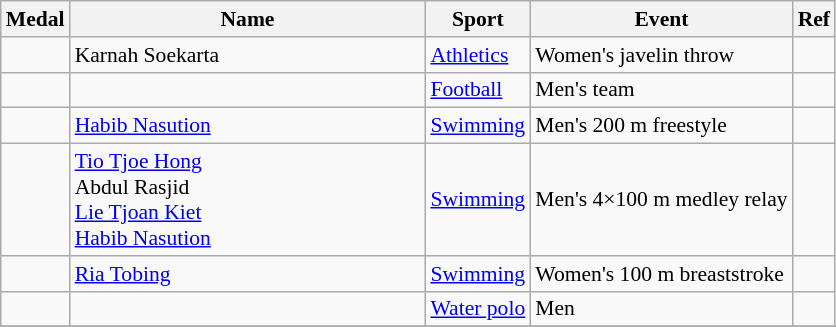<table class="wikitable sortable" style="font-size:90%">
<tr>
<th>Medal</th>
<th style="width:16em">Name</th>
<th>Sport</th>
<th>Event</th>
<th>Ref</th>
</tr>
<tr>
<td></td>
<td>Karnah Soekarta</td>
<td><a href='#'>Athletics</a></td>
<td>Women's javelin throw</td>
<td align="center"></td>
</tr>
<tr>
<td></td>
<td></td>
<td> <a href='#'>Football</a></td>
<td>Men's team</td>
<td align="center"></td>
</tr>
<tr>
<td></td>
<td><a href='#'>Habib Nasution</a></td>
<td> <a href='#'>Swimming</a></td>
<td>Men's 200 m freestyle</td>
<td align="center"></td>
</tr>
<tr>
<td></td>
<td><a href='#'>Tio Tjoe Hong</a><br>Abdul Rasjid<br><a href='#'>Lie Tjoan Kiet</a><br><a href='#'>Habib Nasution</a></td>
<td> <a href='#'>Swimming</a></td>
<td>Men's 4×100 m medley relay</td>
<td align="center"></td>
</tr>
<tr>
<td></td>
<td><a href='#'>Ria Tobing</a></td>
<td>  <a href='#'>Swimming</a></td>
<td>Women's 100 m breaststroke</td>
<td align="center"></td>
</tr>
<tr>
<td></td>
<td></td>
<td>  <a href='#'>Water polo</a></td>
<td>Men</td>
<td align="center"></td>
</tr>
<tr>
</tr>
</table>
